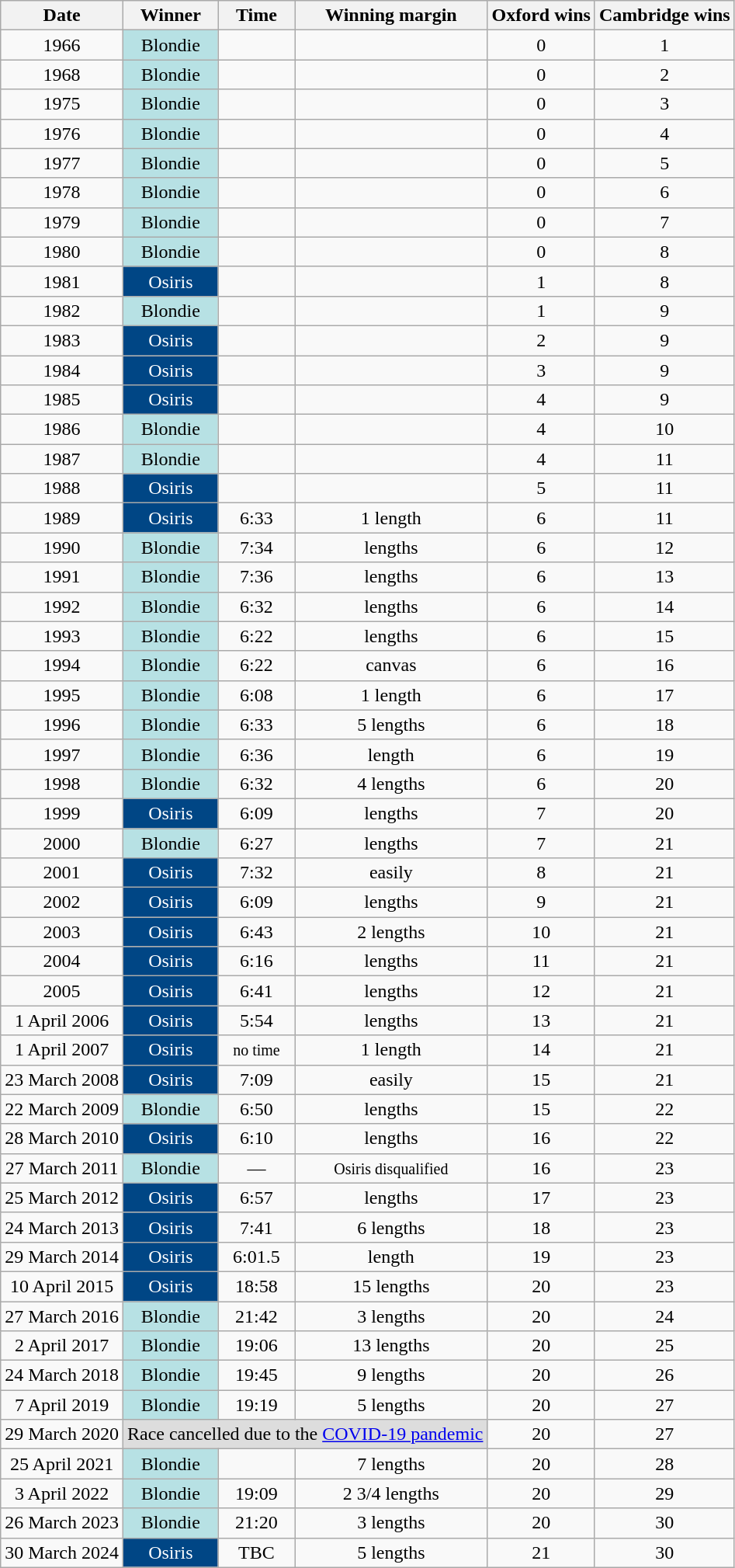<table class="wikitable collapsible collapsed" style="border-collapse: collapse; text-align: center">
<tr>
<th>Date</th>
<th>Winner</th>
<th>Time</th>
<th>Winning margin</th>
<th>Oxford wins</th>
<th>Cambridge wins</th>
</tr>
<tr>
<td>1966</td>
<td style="background:#B7E1E4; color:#000;">Blondie</td>
<td></td>
<td></td>
<td>0</td>
<td>1</td>
</tr>
<tr>
<td>1968</td>
<td style="background:#B7E1E4; color:#000;">Blondie</td>
<td></td>
<td></td>
<td>0</td>
<td>2</td>
</tr>
<tr>
<td>1975</td>
<td style="background:#B7E1E4; color:#000;">Blondie</td>
<td></td>
<td></td>
<td>0</td>
<td>3</td>
</tr>
<tr>
<td>1976</td>
<td style="background:#B7E1E4; color:#000;">Blondie</td>
<td></td>
<td></td>
<td>0</td>
<td>4</td>
</tr>
<tr>
<td>1977</td>
<td style="background:#B7E1E4; color:#000;">Blondie</td>
<td></td>
<td></td>
<td>0</td>
<td>5</td>
</tr>
<tr>
<td>1978</td>
<td style="background:#B7E1E4; color:#000;">Blondie</td>
<td></td>
<td></td>
<td>0</td>
<td>6</td>
</tr>
<tr>
<td>1979</td>
<td style="background:#B7E1E4; color:#000;">Blondie</td>
<td></td>
<td></td>
<td>0</td>
<td>7</td>
</tr>
<tr>
<td>1980</td>
<td style="background:#B7E1E4; color:#000;">Blondie</td>
<td></td>
<td></td>
<td>0</td>
<td>8</td>
</tr>
<tr>
<td>1981</td>
<td style="background:#004685; color:#FFF;">Osiris</td>
<td></td>
<td></td>
<td>1</td>
<td>8</td>
</tr>
<tr>
<td>1982</td>
<td style="background:#B7E1E4; color:#000;">Blondie</td>
<td></td>
<td></td>
<td>1</td>
<td>9</td>
</tr>
<tr>
<td>1983</td>
<td style="background:#004685; color:#FFF;">Osiris</td>
<td></td>
<td></td>
<td>2</td>
<td>9</td>
</tr>
<tr>
<td>1984</td>
<td style="background:#004685; color:#FFF;">Osiris</td>
<td></td>
<td></td>
<td>3</td>
<td>9</td>
</tr>
<tr>
<td>1985</td>
<td style="background:#004685; color:#FFF;">Osiris</td>
<td></td>
<td></td>
<td>4</td>
<td>9</td>
</tr>
<tr>
<td>1986</td>
<td style="background:#B7E1E4; color:#000;">Blondie</td>
<td></td>
<td></td>
<td>4</td>
<td>10</td>
</tr>
<tr>
<td>1987</td>
<td style="background:#B7E1E4; color:#000;">Blondie</td>
<td></td>
<td></td>
<td>4</td>
<td>11</td>
</tr>
<tr>
<td>1988</td>
<td style="background:#004685; color:#FFF;">Osiris</td>
<td></td>
<td></td>
<td>5</td>
<td>11</td>
</tr>
<tr>
<td>1989</td>
<td style="background:#004685; color:#FFF;">Osiris</td>
<td>6:33</td>
<td>1 length</td>
<td>6</td>
<td>11</td>
</tr>
<tr>
<td>1990</td>
<td style="background:#B7E1E4; color:#000;">Blondie</td>
<td>7:34</td>
<td> lengths</td>
<td>6</td>
<td>12</td>
</tr>
<tr>
<td>1991</td>
<td style="background:#B7E1E4; color:#000;">Blondie</td>
<td>7:36</td>
<td> lengths</td>
<td>6</td>
<td>13</td>
</tr>
<tr>
<td>1992</td>
<td style="background:#B7E1E4; color:#000;">Blondie</td>
<td>6:32</td>
<td> lengths</td>
<td>6</td>
<td>14</td>
</tr>
<tr>
<td>1993</td>
<td style="background:#B7E1E4; color:#000;">Blondie</td>
<td>6:22</td>
<td> lengths</td>
<td>6</td>
<td>15</td>
</tr>
<tr>
<td>1994</td>
<td style="background:#B7E1E4; color:#000;">Blondie</td>
<td>6:22</td>
<td>canvas</td>
<td>6</td>
<td>16</td>
</tr>
<tr>
<td>1995</td>
<td style="background:#B7E1E4; color:#000;">Blondie</td>
<td>6:08</td>
<td>1 length</td>
<td>6</td>
<td>17</td>
</tr>
<tr>
<td>1996</td>
<td style="background:#B7E1E4; color:#000;">Blondie</td>
<td>6:33</td>
<td>5 lengths</td>
<td>6</td>
<td>18</td>
</tr>
<tr>
<td>1997</td>
<td style="background:#B7E1E4; color:#000;">Blondie</td>
<td>6:36</td>
<td> length</td>
<td>6</td>
<td>19</td>
</tr>
<tr>
<td>1998</td>
<td style="background:#B7E1E4; color:#000;">Blondie</td>
<td>6:32</td>
<td>4 lengths</td>
<td>6</td>
<td>20</td>
</tr>
<tr>
<td>1999</td>
<td style="background:#004685; color:#FFF;">Osiris</td>
<td>6:09</td>
<td> lengths</td>
<td>7</td>
<td>20</td>
</tr>
<tr>
<td>2000</td>
<td style="background:#B7E1E4; color:#000;">Blondie</td>
<td>6:27</td>
<td> lengths</td>
<td>7</td>
<td>21</td>
</tr>
<tr>
<td>2001</td>
<td style="background:#004685; color:#FFF;">Osiris</td>
<td>7:32</td>
<td>easily</td>
<td>8</td>
<td>21</td>
</tr>
<tr>
<td>2002</td>
<td style="background:#004685; color:#FFF;">Osiris</td>
<td>6:09</td>
<td> lengths</td>
<td>9</td>
<td>21</td>
</tr>
<tr>
<td>2003</td>
<td style="background:#004685; color:#FFF;">Osiris</td>
<td>6:43</td>
<td>2 lengths</td>
<td>10</td>
<td>21</td>
</tr>
<tr>
<td>2004</td>
<td style="background:#004685; color:#FFF;">Osiris</td>
<td>6:16</td>
<td> lengths</td>
<td>11</td>
<td>21</td>
</tr>
<tr>
<td>2005</td>
<td style="background:#004685; color:#FFF;">Osiris</td>
<td>6:41</td>
<td> lengths</td>
<td>12</td>
<td>21</td>
</tr>
<tr>
<td>1 April 2006</td>
<td style="background:#004685; color:#FFF;">Osiris</td>
<td>5:54</td>
<td> lengths</td>
<td>13</td>
<td>21</td>
</tr>
<tr>
<td>1 April 2007</td>
<td style="background:#004685; color:#FFF;">Osiris</td>
<td><small>no time</small></td>
<td>1 length</td>
<td>14</td>
<td>21</td>
</tr>
<tr>
<td>23 March 2008</td>
<td style="background:#004685; color:#FFF;">Osiris</td>
<td>7:09</td>
<td>easily</td>
<td>15</td>
<td>21</td>
</tr>
<tr>
<td>22 March 2009</td>
<td style="background:#B7E1E4; color:#000;">Blondie</td>
<td>6:50</td>
<td> lengths</td>
<td>15</td>
<td>22</td>
</tr>
<tr>
<td>28 March 2010</td>
<td style="background:#004685; color:#FFF;">Osiris</td>
<td>6:10</td>
<td> lengths</td>
<td>16</td>
<td>22</td>
</tr>
<tr>
<td>27 March 2011</td>
<td style="background:#B7E1E4; color:#000;">Blondie</td>
<td>—</td>
<td><small>Osiris disqualified</small></td>
<td>16</td>
<td>23</td>
</tr>
<tr>
<td>25 March 2012</td>
<td style="background:#004685; color:#FFF;">Osiris</td>
<td>6:57</td>
<td> lengths</td>
<td>17</td>
<td>23</td>
</tr>
<tr>
<td>24 March 2013</td>
<td style="background:#004685; color:#FFF;">Osiris</td>
<td>7:41</td>
<td>6 lengths</td>
<td>18</td>
<td>23</td>
</tr>
<tr>
<td>29 March 2014</td>
<td style="background:#004685; color:#FFF;">Osiris</td>
<td>6:01.5</td>
<td> length</td>
<td>19</td>
<td>23</td>
</tr>
<tr>
<td>10 April 2015</td>
<td style="background:#004685; color:#FFF;">Osiris</td>
<td>18:58</td>
<td>15 lengths</td>
<td>20</td>
<td>23</td>
</tr>
<tr>
<td>27 March 2016</td>
<td style="background:#B7E1E4; color:#000;">Blondie</td>
<td>21:42</td>
<td>3 lengths</td>
<td>20</td>
<td>24</td>
</tr>
<tr>
<td>2 April 2017</td>
<td style="background:#B7E1E4; color:#000;">Blondie</td>
<td>19:06</td>
<td>13 lengths</td>
<td>20</td>
<td>25</td>
</tr>
<tr>
<td>24 March 2018</td>
<td style="background:#B7E1E4; color:#000;">Blondie</td>
<td>19:45</td>
<td>9 lengths</td>
<td>20</td>
<td>26</td>
</tr>
<tr>
<td>7 April 2019</td>
<td style="background:#B7E1E4; color:#000;">Blondie</td>
<td>19:19</td>
<td>5 lengths</td>
<td>20</td>
<td>27</td>
</tr>
<tr>
<td>29 March 2020</td>
<td style="background:#dddddd" colspan="3">Race cancelled due to the <a href='#'>COVID-19 pandemic</a></td>
<td>20</td>
<td>27</td>
</tr>
<tr>
<td>25 April 2021</td>
<td style="background:#B7E1E4; color:#000;">Blondie</td>
<td></td>
<td>7 lengths</td>
<td>20</td>
<td>28</td>
</tr>
<tr>
<td>3 April 2022</td>
<td style="background:#B7E1E4; color:#000;">Blondie</td>
<td>19:09</td>
<td>2 3/4 lengths</td>
<td>20</td>
<td>29</td>
</tr>
<tr>
<td>26 March 2023</td>
<td style="background:#B7E1E4; color:#000;">Blondie</td>
<td>21:20</td>
<td>3 lengths</td>
<td>20</td>
<td>30</td>
</tr>
<tr>
<td>30 March 2024</td>
<td style="background:#004685; color:#FFF;">Osiris</td>
<td>TBC</td>
<td>5 lengths</td>
<td>21</td>
<td>30</td>
</tr>
</table>
